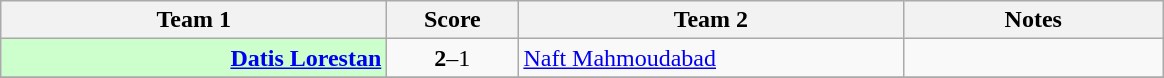<table class="wikitable" style="text-align:center">
<tr>
<th width=250>Team 1</th>
<th width=80>Score</th>
<th width=250>Team 2</th>
<th width=165>Notes</th>
</tr>
<tr>
<td style="background:#cfc;" align="right"><strong><a href='#'>Datis Lorestan</a></strong></td>
<td><strong>2</strong>–1</td>
<td align="left"><a href='#'>Naft Mahmoudabad</a></td>
<td></td>
</tr>
<tr>
</tr>
</table>
